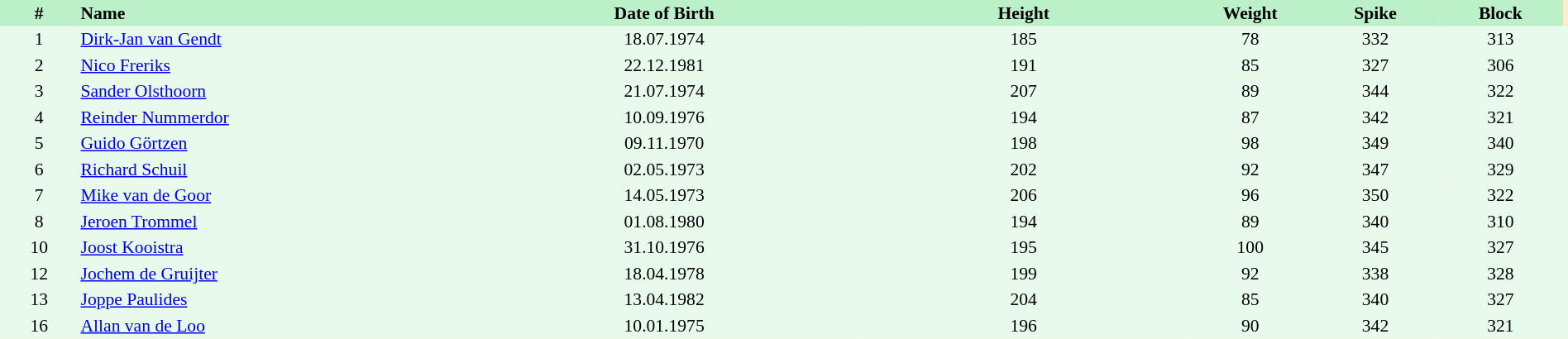<table border=0 cellpadding=2 cellspacing=0  |- bgcolor=#FFECCE style="text-align:center; font-size:90%;" width=100%>
<tr bgcolor=#BBF0C9>
<th width=5%>#</th>
<th width=25% align=left>Name</th>
<th width=25%>Date of Birth</th>
<th width=21%>Height</th>
<th width=8%>Weight</th>
<th width=8%>Spike</th>
<th width=8%>Block</th>
</tr>
<tr bgcolor=#E7FAEC>
<td>1</td>
<td align=left><a href='#'>Dirk-Jan van Gendt</a></td>
<td>18.07.1974</td>
<td>185</td>
<td>78</td>
<td>332</td>
<td>313</td>
<td></td>
</tr>
<tr bgcolor=#E7FAEC>
<td>2</td>
<td align=left><a href='#'>Nico Freriks</a></td>
<td>22.12.1981</td>
<td>191</td>
<td>85</td>
<td>327</td>
<td>306</td>
<td></td>
</tr>
<tr bgcolor=#E7FAEC>
<td>3</td>
<td align=left><a href='#'>Sander Olsthoorn</a></td>
<td>21.07.1974</td>
<td>207</td>
<td>89</td>
<td>344</td>
<td>322</td>
<td></td>
</tr>
<tr bgcolor=#E7FAEC>
<td>4</td>
<td align=left><a href='#'>Reinder Nummerdor</a></td>
<td>10.09.1976</td>
<td>194</td>
<td>87</td>
<td>342</td>
<td>321</td>
<td></td>
</tr>
<tr bgcolor=#E7FAEC>
<td>5</td>
<td align=left><a href='#'>Guido Görtzen</a></td>
<td>09.11.1970</td>
<td>198</td>
<td>98</td>
<td>349</td>
<td>340</td>
<td></td>
</tr>
<tr bgcolor=#E7FAEC>
<td>6</td>
<td align=left><a href='#'>Richard Schuil</a></td>
<td>02.05.1973</td>
<td>202</td>
<td>92</td>
<td>347</td>
<td>329</td>
<td></td>
</tr>
<tr bgcolor=#E7FAEC>
<td>7</td>
<td align=left><a href='#'>Mike van de Goor</a></td>
<td>14.05.1973</td>
<td>206</td>
<td>96</td>
<td>350</td>
<td>322</td>
<td></td>
</tr>
<tr bgcolor=#E7FAEC>
<td>8</td>
<td align=left><a href='#'>Jeroen Trommel</a></td>
<td>01.08.1980</td>
<td>194</td>
<td>89</td>
<td>340</td>
<td>310</td>
<td></td>
</tr>
<tr bgcolor=#E7FAEC>
<td>10</td>
<td align=left><a href='#'>Joost Kooistra</a></td>
<td>31.10.1976</td>
<td>195</td>
<td>100</td>
<td>345</td>
<td>327</td>
<td></td>
</tr>
<tr bgcolor=#E7FAEC>
<td>12</td>
<td align=left><a href='#'>Jochem de Gruijter</a></td>
<td>18.04.1978</td>
<td>199</td>
<td>92</td>
<td>338</td>
<td>328</td>
<td></td>
</tr>
<tr bgcolor=#E7FAEC>
<td>13</td>
<td align=left><a href='#'>Joppe Paulides</a></td>
<td>13.04.1982</td>
<td>204</td>
<td>85</td>
<td>340</td>
<td>327</td>
<td></td>
</tr>
<tr bgcolor=#E7FAEC>
<td>16</td>
<td align=left><a href='#'>Allan van de Loo</a></td>
<td>10.01.1975</td>
<td>196</td>
<td>90</td>
<td>342</td>
<td>321</td>
<td></td>
</tr>
</table>
